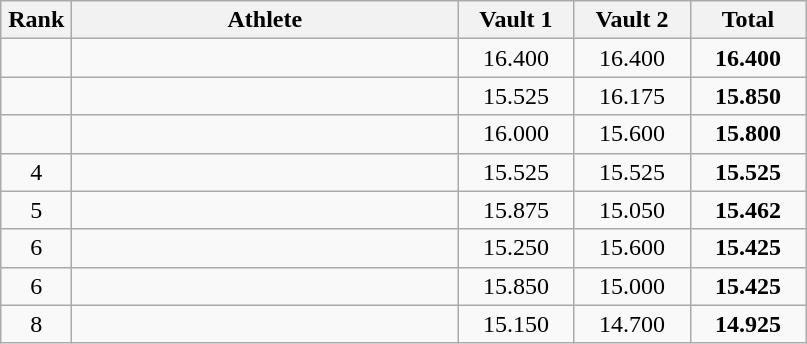<table class=wikitable style="text-align:center">
<tr>
<th width=40>Rank</th>
<th width=250>Athlete</th>
<th width=70>Vault 1</th>
<th width=70>Vault 2</th>
<th width=70>Total</th>
</tr>
<tr>
<td></td>
<td align=left></td>
<td>16.400</td>
<td>16.400</td>
<td><strong>16.400</strong></td>
</tr>
<tr>
<td></td>
<td align=left></td>
<td>15.525</td>
<td>16.175</td>
<td><strong>15.850</strong></td>
</tr>
<tr>
<td></td>
<td align=left></td>
<td>16.000</td>
<td>15.600</td>
<td><strong>15.800</strong></td>
</tr>
<tr>
<td>4</td>
<td align=left></td>
<td>15.525</td>
<td>15.525</td>
<td><strong>15.525</strong></td>
</tr>
<tr>
<td>5</td>
<td align=left></td>
<td>15.875</td>
<td>15.050</td>
<td><strong>15.462</strong></td>
</tr>
<tr>
<td>6</td>
<td align=left></td>
<td>15.250</td>
<td>15.600</td>
<td><strong>15.425</strong></td>
</tr>
<tr>
<td>6</td>
<td align=left></td>
<td>15.850</td>
<td>15.000</td>
<td><strong>15.425</strong></td>
</tr>
<tr>
<td>8</td>
<td align=left></td>
<td>15.150</td>
<td>14.700</td>
<td><strong>14.925</strong></td>
</tr>
</table>
